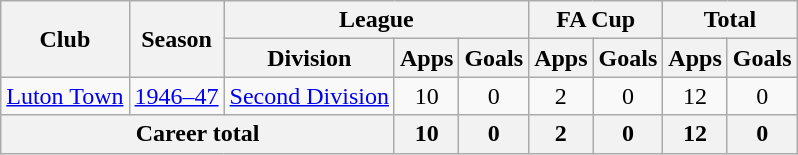<table class="wikitable" style="text-align:center">
<tr>
<th rowspan="2">Club</th>
<th rowspan="2">Season</th>
<th colspan="3">League</th>
<th colspan="2">FA Cup</th>
<th colspan="2">Total</th>
</tr>
<tr>
<th>Division</th>
<th>Apps</th>
<th>Goals</th>
<th>Apps</th>
<th>Goals</th>
<th>Apps</th>
<th>Goals</th>
</tr>
<tr>
<td><a href='#'>Luton Town</a></td>
<td><a href='#'>1946–47</a></td>
<td><a href='#'>Second Division</a></td>
<td>10</td>
<td>0</td>
<td>2</td>
<td>0</td>
<td>12</td>
<td>0</td>
</tr>
<tr>
<th colspan="3">Career total</th>
<th>10</th>
<th>0</th>
<th>2</th>
<th>0</th>
<th>12</th>
<th>0</th>
</tr>
</table>
